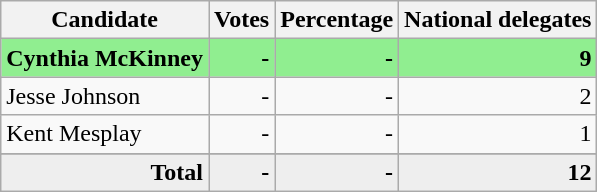<table class="wikitable" style=" text-align:right;">
<tr>
<th>Candidate</th>
<th>Votes</th>
<th>Percentage</th>
<th>National delegates</th>
</tr>
<tr style="background:lightgreen;">
<td style="text-align:left;"><strong>Cynthia McKinney</strong></td>
<td><strong>-</strong></td>
<td><strong>-</strong></td>
<td><strong>9</strong></td>
</tr>
<tr>
<td style="text-align:left;">Jesse Johnson</td>
<td>-</td>
<td>-</td>
<td>2</td>
</tr>
<tr>
<td style="text-align:left;">Kent Mesplay</td>
<td>-</td>
<td>-</td>
<td>1</td>
</tr>
<tr>
</tr>
<tr style="background:#eee;">
<td style="margin-right:0.50px"><strong>Total</strong></td>
<td style="margin-right:0.50px"><strong>-</strong></td>
<td style="margin-right:0.50px"><strong>-</strong></td>
<td style="margin-right:0.50px"><strong>12</strong></td>
</tr>
</table>
